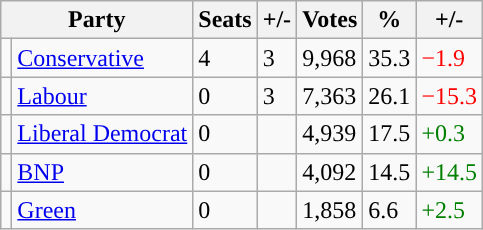<table class="wikitable">
<tr>
<th colspan="2">Party</th>
<th>Seats</th>
<th>+/-</th>
<th>Votes</th>
<th>%</th>
<th>+/-</th>
</tr>
<tr>
<td style="background-color: "></td>
<td><a href='#'>Conservative</a></td>
<td>4</td>
<td> 3</td>
<td>9,968</td>
<td>35.3</td>
<td style="color:red">−1.9</td>
</tr>
<tr>
<td style="background-color: "></td>
<td><a href='#'>Labour</a></td>
<td>0</td>
<td> 3</td>
<td>7,363</td>
<td>26.1</td>
<td style="color:red">−15.3</td>
</tr>
<tr>
<td style="background-color: "></td>
<td><a href='#'>Liberal Democrat</a></td>
<td>0</td>
<td></td>
<td>4,939</td>
<td>17.5</td>
<td style="color:green">+0.3</td>
</tr>
<tr>
<td style="background-color: "></td>
<td><a href='#'>BNP</a></td>
<td>0</td>
<td></td>
<td>4,092</td>
<td>14.5</td>
<td style="color:green">+14.5</td>
</tr>
<tr>
<td style="background-color: "></td>
<td><a href='#'>Green</a></td>
<td>0</td>
<td></td>
<td>1,858</td>
<td>6.6</td>
<td style="color:green">+2.5</td>
</tr>
</table>
